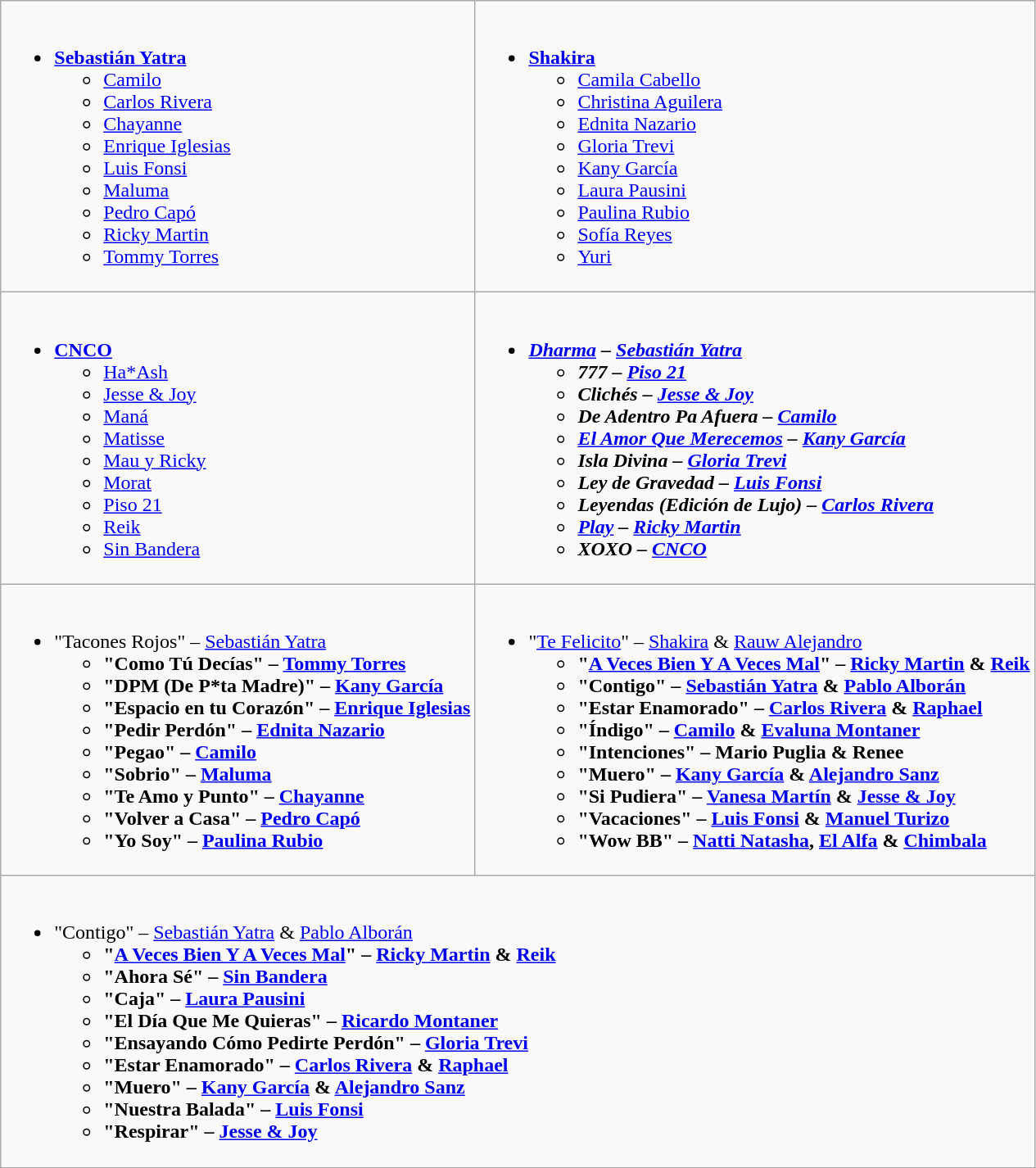<table class="wikitable">
<tr>
<td valign="top"><br><ul><li><strong><a href='#'>Sebastián Yatra</a></strong><ul><li><a href='#'>Camilo</a></li><li><a href='#'>Carlos Rivera</a></li><li><a href='#'>Chayanne</a></li><li><a href='#'>Enrique Iglesias</a></li><li><a href='#'>Luis Fonsi</a></li><li><a href='#'>Maluma</a></li><li><a href='#'>Pedro Capó</a></li><li><a href='#'>Ricky Martin</a></li><li><a href='#'>Tommy Torres</a></li></ul></li></ul></td>
<td valign="top"><br><ul><li><strong><a href='#'>Shakira</a></strong><ul><li><a href='#'>Camila Cabello</a></li><li><a href='#'>Christina Aguilera</a></li><li><a href='#'>Ednita Nazario</a></li><li><a href='#'>Gloria Trevi</a></li><li><a href='#'>Kany García</a></li><li><a href='#'>Laura Pausini</a></li><li><a href='#'>Paulina Rubio</a></li><li><a href='#'>Sofía Reyes</a></li><li><a href='#'>Yuri</a></li></ul></li></ul></td>
</tr>
<tr>
<td valign="top"><br><ul><li><strong><a href='#'>CNCO</a></strong><ul><li><a href='#'>Ha*Ash</a></li><li><a href='#'>Jesse & Joy</a></li><li><a href='#'>Maná</a></li><li><a href='#'>Matisse</a></li><li><a href='#'>Mau y Ricky</a></li><li><a href='#'>Morat</a></li><li><a href='#'>Piso 21</a></li><li><a href='#'>Reik</a></li><li><a href='#'>Sin Bandera</a></li></ul></li></ul></td>
<td valign="top"><br><ul><li><strong><em><a href='#'>Dharma</a><em> – <a href='#'>Sebastián Yatra</a><strong><ul><li></em>777<em> – <a href='#'>Piso 21</a></li><li></em>Clichés<em> – <a href='#'>Jesse & Joy</a></li><li></em>De Adentro Pa Afuera<em> – <a href='#'>Camilo</a></li><li></em><a href='#'>El Amor Que Merecemos</a><em> – <a href='#'>Kany García</a></li><li></em>Isla Divina<em> – <a href='#'>Gloria Trevi</a></li><li></em>Ley de Gravedad<em> – <a href='#'>Luis Fonsi</a></li><li></em>Leyendas (Edición de Lujo)<em> – <a href='#'>Carlos Rivera</a></li><li></em><a href='#'>Play</a><em> – <a href='#'>Ricky Martin</a></li><li></em>XOXO<em> – <a href='#'>CNCO</a></li></ul></li></ul></td>
</tr>
<tr>
<td valign="top"><br><ul><li></strong>"Tacones Rojos" – <a href='#'>Sebastián Yatra</a><strong><ul><li>"Como Tú Decías" – <a href='#'>Tommy Torres</a></li><li>"DPM (De P*ta Madre)" – <a href='#'>Kany García</a></li><li>"Espacio en tu Corazón" – <a href='#'>Enrique Iglesias</a></li><li>"Pedir Perdón" – <a href='#'>Ednita Nazario</a></li><li>"Pegao" – <a href='#'>Camilo</a></li><li>"Sobrio" – <a href='#'>Maluma</a></li><li>"Te Amo y Punto" – <a href='#'>Chayanne</a></li><li>"Volver a Casa" – <a href='#'>Pedro Capó</a></li><li>"Yo Soy" – <a href='#'>Paulina Rubio</a></li></ul></li></ul></td>
<td valign="top"><br><ul><li></strong>"<a href='#'>Te Felicito</a>" – <a href='#'>Shakira</a> & <a href='#'>Rauw Alejandro</a><strong><ul><li>"<a href='#'>A Veces Bien Y A Veces Mal</a>" – <a href='#'>Ricky Martin</a> & <a href='#'>Reik</a></li><li>"Contigo" – <a href='#'>Sebastián Yatra</a> & <a href='#'>Pablo Alborán</a></li><li>"Estar Enamorado" – <a href='#'>Carlos Rivera</a> & <a href='#'>Raphael</a></li><li>"Índigo" – <a href='#'>Camilo</a> & <a href='#'>Evaluna Montaner</a></li><li>"Intenciones" – Mario Puglia & Renee</li><li>"Muero" – <a href='#'>Kany García</a> & <a href='#'>Alejandro Sanz</a></li><li>"Si Pudiera" – <a href='#'>Vanesa Martín</a> & <a href='#'>Jesse & Joy</a></li><li>"Vacaciones" – <a href='#'>Luis Fonsi</a> & <a href='#'>Manuel Turizo</a></li><li>"Wow BB" – <a href='#'>Natti Natasha</a>, <a href='#'>El Alfa</a> & <a href='#'>Chimbala</a></li></ul></li></ul></td>
</tr>
<tr>
<td colspan="2" valign="top"><br><ul><li></strong>"Contigo" – <a href='#'>Sebastián Yatra</a> & <a href='#'>Pablo Alborán</a><strong><ul><li>"<a href='#'>A Veces Bien Y A Veces Mal</a>" – <a href='#'>Ricky Martin</a> & <a href='#'>Reik</a></li><li>"Ahora Sé" – <a href='#'>Sin Bandera</a></li><li>"Caja" – <a href='#'>Laura Pausini</a></li><li>"El Día Que Me Quieras" – <a href='#'>Ricardo Montaner</a></li><li>"Ensayando Cómo Pedirte Perdón" – <a href='#'>Gloria Trevi</a></li><li>"Estar Enamorado" – <a href='#'>Carlos Rivera</a> & <a href='#'>Raphael</a></li><li>"Muero" – <a href='#'>Kany García</a> & <a href='#'>Alejandro Sanz</a></li><li>"Nuestra Balada" – <a href='#'>Luis Fonsi</a></li><li>"Respirar" – <a href='#'>Jesse & Joy</a></li></ul></li></ul></td>
</tr>
<tr>
</tr>
</table>
